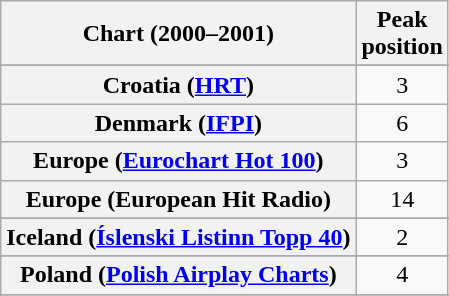<table class="wikitable sortable plainrowheaders" style="text-align:center">
<tr>
<th>Chart (2000–2001)</th>
<th>Peak<br>position</th>
</tr>
<tr>
</tr>
<tr>
</tr>
<tr>
</tr>
<tr>
<th scope="row">Croatia (<a href='#'>HRT</a>)</th>
<td>3</td>
</tr>
<tr>
<th scope="row">Denmark (<a href='#'>IFPI</a>)</th>
<td>6</td>
</tr>
<tr>
<th scope="row">Europe (<a href='#'>Eurochart Hot 100</a>)</th>
<td>3</td>
</tr>
<tr>
<th scope="row">Europe (European Hit Radio)</th>
<td>14</td>
</tr>
<tr>
</tr>
<tr>
<th scope="row">Iceland (<a href='#'>Íslenski Listinn Topp 40</a>)</th>
<td>2</td>
</tr>
<tr>
</tr>
<tr>
</tr>
<tr>
</tr>
<tr>
</tr>
<tr>
</tr>
<tr>
</tr>
<tr>
<th scope="row">Poland (<a href='#'>Polish Airplay Charts</a>)</th>
<td>4</td>
</tr>
<tr>
</tr>
<tr>
</tr>
<tr>
</tr>
<tr>
</tr>
</table>
